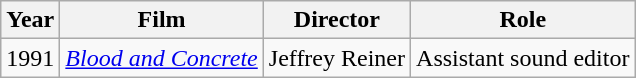<table class="wikitable">
<tr>
<th>Year</th>
<th>Film</th>
<th>Director</th>
<th>Role</th>
</tr>
<tr>
<td>1991</td>
<td><em><a href='#'>Blood and Concrete</a></em></td>
<td>Jeffrey Reiner</td>
<td>Assistant sound editor</td>
</tr>
</table>
